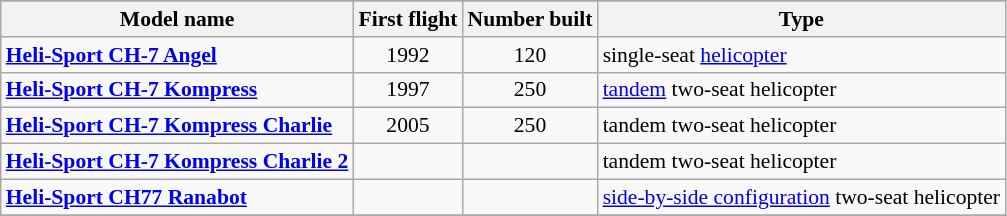<table class="wikitable" align=center style="font-size:90%;">
<tr>
</tr>
<tr style="background:#efefef;">
<th>Model name</th>
<th>First flight</th>
<th>Number built</th>
<th>Type</th>
</tr>
<tr>
<td align=left><strong><a href='#'>Heli-Sport CH-7 Angel</a></strong></td>
<td align=center>1992</td>
<td align=center>120</td>
<td align=left>single-seat <a href='#'>helicopter</a></td>
</tr>
<tr>
<td align=left><strong><a href='#'>Heli-Sport CH-7 Kompress</a></strong></td>
<td align=center>1997</td>
<td align=center>250</td>
<td align=left><a href='#'>tandem</a> two-seat helicopter</td>
</tr>
<tr>
<td align=left><strong><a href='#'>Heli-Sport CH-7 Kompress Charlie</a></strong></td>
<td align=center>2005</td>
<td align=center>250</td>
<td align=left>tandem two-seat helicopter</td>
</tr>
<tr>
<td align=left><strong><a href='#'>Heli-Sport CH-7 Kompress Charlie 2</a></strong></td>
<td align=center></td>
<td align=center></td>
<td align=left>tandem two-seat helicopter</td>
</tr>
<tr>
<td align=left><strong><a href='#'>Heli-Sport CH77 Ranabot</a></strong></td>
<td align=center></td>
<td align=center></td>
<td align=left><a href='#'>side-by-side configuration</a> two-seat helicopter</td>
</tr>
<tr>
</tr>
</table>
